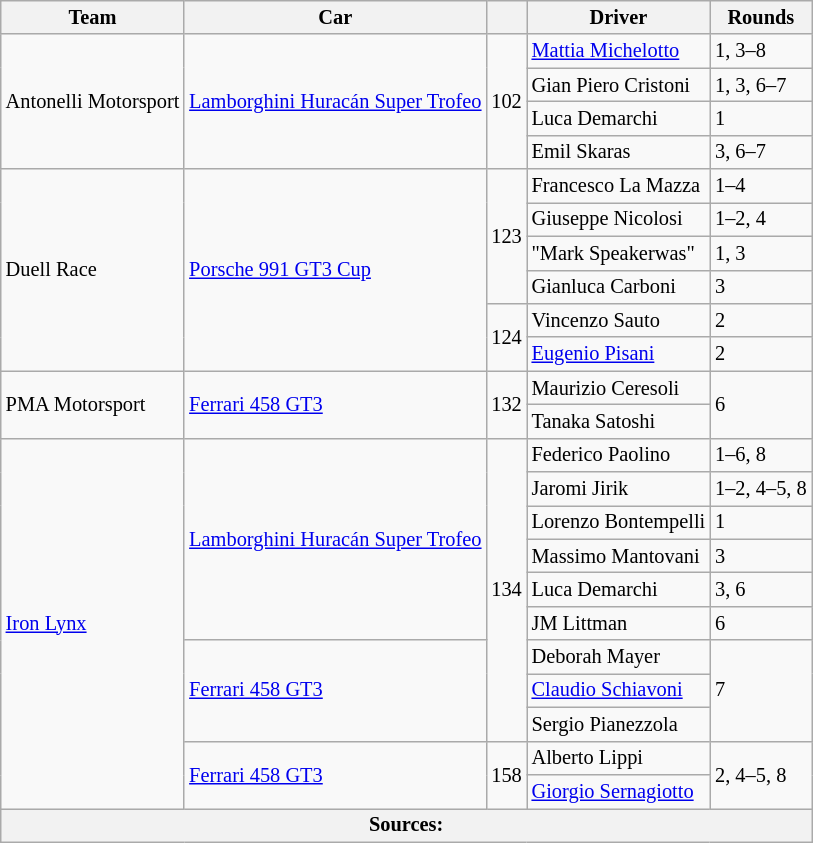<table class="wikitable" style="font-size: 85%;">
<tr>
<th>Team</th>
<th>Car</th>
<th></th>
<th>Driver</th>
<th>Rounds</th>
</tr>
<tr>
<td rowspan=4> Antonelli Motorsport</td>
<td rowspan=4><a href='#'>Lamborghini Huracán Super Trofeo</a></td>
<td rowspan=4 align=center>102</td>
<td> <a href='#'>Mattia Michelotto</a></td>
<td>1, 3–8</td>
</tr>
<tr>
<td> Gian Piero Cristoni</td>
<td>1, 3, 6–7</td>
</tr>
<tr>
<td> Luca Demarchi</td>
<td>1</td>
</tr>
<tr>
<td> Emil Skaras</td>
<td>3, 6–7</td>
</tr>
<tr>
<td rowspan=6> Duell Race</td>
<td rowspan=6><a href='#'>Porsche 991 GT3 Cup</a></td>
<td rowspan=4 align=center>123</td>
<td> Francesco La Mazza</td>
<td>1–4</td>
</tr>
<tr>
<td> Giuseppe Nicolosi</td>
<td>1–2, 4</td>
</tr>
<tr>
<td> "Mark Speakerwas"</td>
<td>1, 3</td>
</tr>
<tr>
<td> Gianluca Carboni</td>
<td>3</td>
</tr>
<tr>
<td rowspan=2 align=center>124</td>
<td> Vincenzo Sauto</td>
<td>2</td>
</tr>
<tr>
<td> <a href='#'>Eugenio Pisani</a></td>
<td>2</td>
</tr>
<tr>
<td rowspan=2> PMA Motorsport</td>
<td rowspan=2><a href='#'>Ferrari 458 GT3</a></td>
<td rowspan=2 align=center>132</td>
<td> Maurizio Ceresoli</td>
<td rowspan=2>6</td>
</tr>
<tr>
<td> Tanaka Satoshi</td>
</tr>
<tr>
<td rowspan=11> <a href='#'>Iron Lynx</a></td>
<td rowspan=6><a href='#'>Lamborghini Huracán Super Trofeo</a></td>
<td rowspan=9 align=center>134</td>
<td> Federico Paolino</td>
<td>1–6, 8</td>
</tr>
<tr>
<td> Jaromi Jirik</td>
<td>1–2, 4–5, 8</td>
</tr>
<tr>
<td> Lorenzo Bontempelli</td>
<td>1</td>
</tr>
<tr>
<td> Massimo Mantovani</td>
<td>3</td>
</tr>
<tr>
<td> Luca Demarchi</td>
<td>3, 6</td>
</tr>
<tr>
<td> JM Littman</td>
<td>6</td>
</tr>
<tr>
<td rowspan=3><a href='#'>Ferrari 458 GT3</a></td>
<td> Deborah Mayer</td>
<td rowspan=3>7</td>
</tr>
<tr>
<td> <a href='#'>Claudio Schiavoni</a></td>
</tr>
<tr>
<td> Sergio Pianezzola</td>
</tr>
<tr>
<td rowspan=2><a href='#'>Ferrari 458 GT3</a></td>
<td rowspan=2 align=center>158</td>
<td> Alberto Lippi</td>
<td rowspan=2>2, 4–5, 8</td>
</tr>
<tr>
<td> <a href='#'>Giorgio Sernagiotto</a></td>
</tr>
<tr>
<th colspan=5>Sources:</th>
</tr>
</table>
